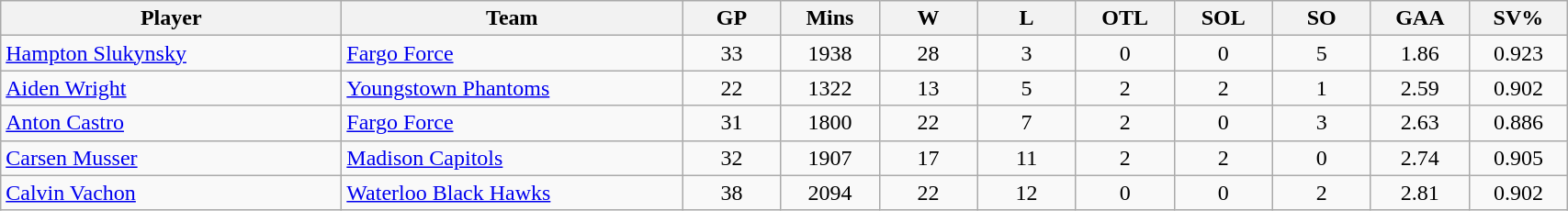<table class="wikitable sortable" style="text-align: center">
<tr>
<td class="unsortable" align=center bgcolor=#F2F2F2 style="width: 15em"><strong>Player</strong></td>
<th style="width: 15em">Team</th>
<th style="width: 4em">GP</th>
<th style="width: 4em">Mins</th>
<th style="width: 4em">W</th>
<th style="width: 4em">L</th>
<th style="width: 4em">OTL</th>
<th style="width: 4em">SOL</th>
<th style="width: 4em">SO</th>
<th style="width: 4em">GAA</th>
<th style="width: 4em">SV%</th>
</tr>
<tr>
<td align=left><a href='#'>Hampton Slukynsky</a></td>
<td align=left><a href='#'>Fargo Force</a></td>
<td>33</td>
<td>1938</td>
<td>28</td>
<td>3</td>
<td>0</td>
<td>0</td>
<td>5</td>
<td>1.86</td>
<td>0.923</td>
</tr>
<tr>
<td align=left><a href='#'>Aiden Wright</a></td>
<td align=left><a href='#'>Youngstown Phantoms</a></td>
<td>22</td>
<td>1322</td>
<td>13</td>
<td>5</td>
<td>2</td>
<td>2</td>
<td>1</td>
<td>2.59</td>
<td>0.902</td>
</tr>
<tr>
<td align=left><a href='#'>Anton Castro</a></td>
<td align=left><a href='#'>Fargo Force</a></td>
<td>31</td>
<td>1800</td>
<td>22</td>
<td>7</td>
<td>2</td>
<td>0</td>
<td>3</td>
<td>2.63</td>
<td>0.886</td>
</tr>
<tr>
<td align=left><a href='#'>Carsen Musser</a></td>
<td align=left><a href='#'>Madison Capitols</a></td>
<td>32</td>
<td>1907</td>
<td>17</td>
<td>11</td>
<td>2</td>
<td>2</td>
<td>0</td>
<td>2.74</td>
<td>0.905</td>
</tr>
<tr>
<td align=left><a href='#'>Calvin Vachon</a></td>
<td align=left><a href='#'>Waterloo Black Hawks</a></td>
<td>38</td>
<td>2094</td>
<td>22</td>
<td>12</td>
<td>0</td>
<td>0</td>
<td>2</td>
<td>2.81</td>
<td>0.902</td>
</tr>
</table>
